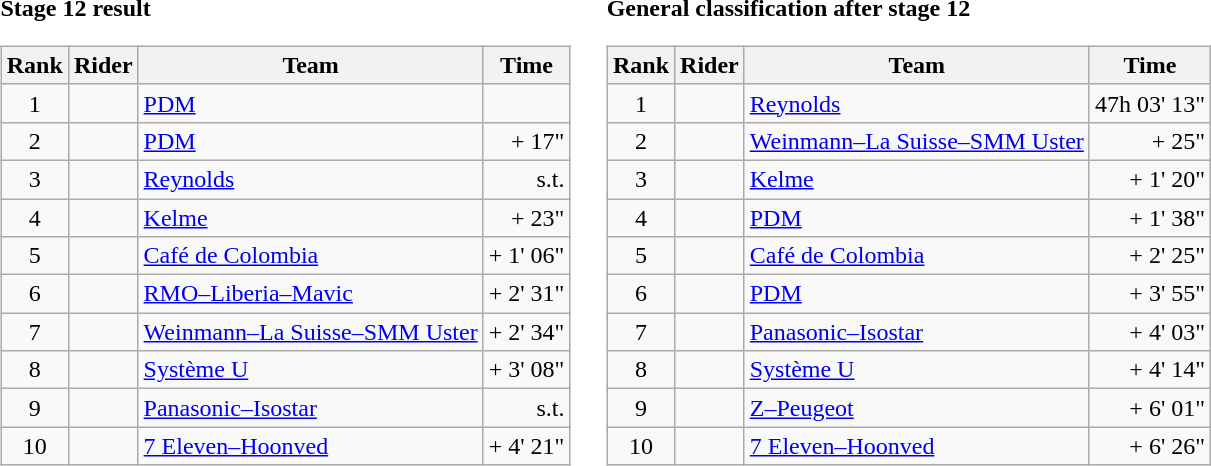<table>
<tr>
<td><strong>Stage 12 result</strong><br><table class="wikitable">
<tr>
<th scope="col">Rank</th>
<th scope="col">Rider</th>
<th scope="col">Team</th>
<th scope="col">Time</th>
</tr>
<tr>
<td style="text-align:center;">1</td>
<td></td>
<td><a href='#'>PDM</a></td>
<td style="text-align:right;"></td>
</tr>
<tr>
<td style="text-align:center;">2</td>
<td></td>
<td><a href='#'>PDM</a></td>
<td style="text-align:right;">+ 17"</td>
</tr>
<tr>
<td style="text-align:center;">3</td>
<td> </td>
<td><a href='#'>Reynolds</a></td>
<td style="text-align:right;">s.t.</td>
</tr>
<tr>
<td style="text-align:center;">4</td>
<td></td>
<td><a href='#'>Kelme</a></td>
<td style="text-align:right;">+ 23"</td>
</tr>
<tr>
<td style="text-align:center;">5</td>
<td></td>
<td><a href='#'>Café de Colombia</a></td>
<td style="text-align:right;">+ 1' 06"</td>
</tr>
<tr>
<td style="text-align:center;">6</td>
<td></td>
<td><a href='#'>RMO–Liberia–Mavic</a></td>
<td style="text-align:right;">+ 2' 31"</td>
</tr>
<tr>
<td style="text-align:center;">7</td>
<td></td>
<td><a href='#'>Weinmann–La Suisse–SMM Uster</a></td>
<td style="text-align:right;">+ 2' 34"</td>
</tr>
<tr>
<td style="text-align:center;">8</td>
<td></td>
<td><a href='#'>Système U</a></td>
<td style="text-align:right;">+ 3' 08"</td>
</tr>
<tr>
<td style="text-align:center;">9</td>
<td></td>
<td><a href='#'>Panasonic–Isostar</a></td>
<td style="text-align:right;">s.t.</td>
</tr>
<tr>
<td style="text-align:center;">10</td>
<td></td>
<td><a href='#'>7 Eleven–Hoonved</a></td>
<td style="text-align:right;">+ 4' 21"</td>
</tr>
</table>
</td>
<td></td>
<td><strong>General classification after stage 12</strong><br><table class="wikitable">
<tr>
<th scope="col">Rank</th>
<th scope="col">Rider</th>
<th scope="col">Team</th>
<th scope="col">Time</th>
</tr>
<tr>
<td style="text-align:center;">1</td>
<td> </td>
<td><a href='#'>Reynolds</a></td>
<td style="text-align:right;">47h 03' 13"</td>
</tr>
<tr>
<td style="text-align:center;">2</td>
<td></td>
<td><a href='#'>Weinmann–La Suisse–SMM Uster</a></td>
<td style="text-align:right;">+ 25"</td>
</tr>
<tr>
<td style="text-align:center;">3</td>
<td></td>
<td><a href='#'>Kelme</a></td>
<td style="text-align:right;">+ 1' 20"</td>
</tr>
<tr>
<td style="text-align:center;">4</td>
<td></td>
<td><a href='#'>PDM</a></td>
<td style="text-align:right;">+ 1' 38"</td>
</tr>
<tr>
<td style="text-align:center;">5</td>
<td></td>
<td><a href='#'>Café de Colombia</a></td>
<td style="text-align:right;">+ 2' 25"</td>
</tr>
<tr>
<td style="text-align:center;">6</td>
<td></td>
<td><a href='#'>PDM</a></td>
<td style="text-align:right;">+ 3' 55"</td>
</tr>
<tr>
<td style="text-align:center;">7</td>
<td></td>
<td><a href='#'>Panasonic–Isostar</a></td>
<td style="text-align:right;">+ 4' 03"</td>
</tr>
<tr>
<td style="text-align:center;">8</td>
<td></td>
<td><a href='#'>Système U</a></td>
<td style="text-align:right;">+ 4' 14"</td>
</tr>
<tr>
<td style="text-align:center;">9</td>
<td></td>
<td><a href='#'>Z–Peugeot</a></td>
<td style="text-align:right;">+ 6' 01"</td>
</tr>
<tr>
<td style="text-align:center;">10</td>
<td></td>
<td><a href='#'>7 Eleven–Hoonved</a></td>
<td style="text-align:right;">+ 6' 26"</td>
</tr>
</table>
</td>
</tr>
</table>
